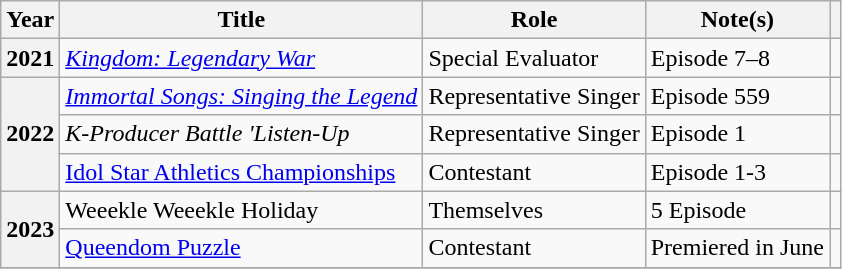<table class="wikitable plainrowheaders">
<tr>
<th scope="col">Year</th>
<th scope="col">Title</th>
<th scope="col">Role</th>
<th scope="col">Note(s)</th>
<th scope="col" class="unsortable"></th>
</tr>
<tr>
<th scope="row">2021</th>
<td><em><a href='#'>Kingdom: Legendary War</a></em></td>
<td>Special Evaluator</td>
<td>Episode 7–8</td>
<td></td>
</tr>
<tr>
<th scope="row" rowspan="3">2022</th>
<td><em><a href='#'>Immortal Songs: Singing the Legend</a></em></td>
<td>Representative Singer</td>
<td>Episode 559</td>
<td></td>
</tr>
<tr>
<td><em>K-Producer Battle 'Listen-Up<strong></td>
<td>Representative Singer</td>
<td>Episode 1</td>
<td></td>
</tr>
<tr>
<td></em><a href='#'>Idol Star Athletics Championships</a><em></td>
<td>Contestant</td>
<td>Episode 1-3</td>
<td></td>
</tr>
<tr>
<th rowspan="2" scope="row" "rowspan="2">2023</th>
<td></em>Weeekle Weeekle Holiday<em></td>
<td>Themselves</td>
<td>5 Episode</td>
<td></td>
</tr>
<tr>
<td></em><a href='#'>Queendom Puzzle</a><em></td>
<td>Contestant</td>
<td>Premiered in June</td>
<td></td>
</tr>
<tr>
</tr>
</table>
